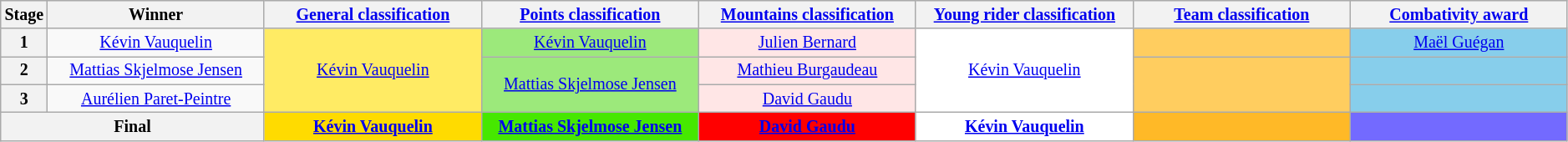<table class="wikitable" width="99%" style="text-align: center; font-size:smaller;">
<tr style="background:#efefef;">
<th style="width:1%;">Stage</th>
<th style="width:14%;">Winner</th>
<th style="width:14%;"><a href='#'>General classification</a><br></th>
<th style="width:14%;"><a href='#'>Points classification</a><br></th>
<th style="width:14%;"><a href='#'>Mountains classification</a><br></th>
<th style="width:14%;"><a href='#'>Young rider classification</a><br></th>
<th style="width:14%;"><a href='#'>Team classification</a></th>
<th style="width:14%;"><a href='#'>Combativity award</a></th>
</tr>
<tr>
<th>1</th>
<td><a href='#'>Kévin Vauquelin</a></td>
<td style="background:#FFEB64;" rowspan="3"><a href='#'>Kévin Vauquelin</a></td>
<td style="background:#9CE97B;"><a href='#'>Kévin Vauquelin</a></td>
<td style="background:#FFE6E6;"><a href='#'>Julien Bernard</a></td>
<td style="background:white;" rowspan="3"><a href='#'>Kévin Vauquelin</a></td>
<td style="background:#FFCD5F;"></td>
<td style="background:skyblue;"><a href='#'>Maël Guégan</a></td>
</tr>
<tr>
<th>2</th>
<td><a href='#'>Mattias Skjelmose Jensen</a></td>
<td style="background:#9CE97B;" rowspan="2"><a href='#'>Mattias Skjelmose Jensen</a></td>
<td style="background:#FFE6E6;"><a href='#'>Mathieu Burgaudeau</a></td>
<td style="background:#FFCD5F;" rowspan="2"></td>
<td style="background:skyblue;"></td>
</tr>
<tr>
<th>3</th>
<td><a href='#'>Aurélien Paret-Peintre</a></td>
<td style="background:#FFE6E6;"><a href='#'>David Gaudu</a></td>
<td style="background:skyblue;"></td>
</tr>
<tr>
<th colspan="2">Final</th>
<th style="background:#FFDB00;"><a href='#'>Kévin Vauquelin</a></th>
<th style="background:#46E800;"><a href='#'>Mattias Skjelmose Jensen</a></th>
<th style="background:#f00;"><a href='#'>David Gaudu</a></th>
<th style="background:white;"><a href='#'>Kévin Vauquelin</a></th>
<th style="background:#FFB927;"></th>
<th style="background:#736aff;"></th>
</tr>
</table>
